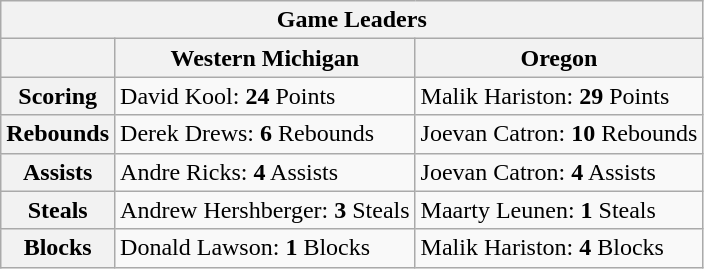<table class="wikitable">
<tr>
<th colspan=3>Game Leaders</th>
</tr>
<tr>
<th></th>
<th>Western Michigan</th>
<th>Oregon</th>
</tr>
<tr>
<th>Scoring</th>
<td>David Kool: <strong>24</strong> Points</td>
<td>Malik Hariston: <strong>29</strong> Points</td>
</tr>
<tr>
<th>Rebounds</th>
<td>Derek Drews: <strong>6</strong> Rebounds</td>
<td>Joevan Catron: <strong>10</strong> Rebounds</td>
</tr>
<tr>
<th>Assists</th>
<td>Andre Ricks: <strong>4</strong> Assists</td>
<td>Joevan Catron: <strong>4</strong> Assists</td>
</tr>
<tr>
<th>Steals</th>
<td>Andrew Hershberger: <strong>3</strong> Steals</td>
<td>Maarty Leunen: <strong>1</strong> Steals</td>
</tr>
<tr>
<th>Blocks</th>
<td>Donald Lawson: <strong>1</strong> Blocks</td>
<td>Malik Hariston: <strong>4</strong> Blocks</td>
</tr>
</table>
